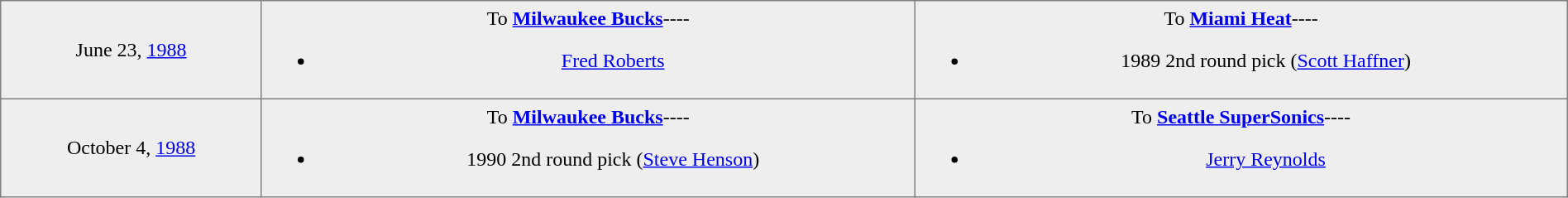<table border="1" style="border-collapse:collapse; text-align:center; width:100%;"  cellpadding="5">
<tr style="background:#eee;">
<td style="width:12%">June 23, <a href='#'>1988</a></td>
<td style="width:30%; vertical-align:top;">To <strong><a href='#'>Milwaukee Bucks</a></strong>----<br><ul><li><a href='#'>Fred Roberts</a></li></ul></td>
<td style="width:30%; vertical-align:top;">To <strong><a href='#'>Miami Heat</a></strong>----<br><ul><li>1989 2nd round pick (<a href='#'>Scott Haffner</a>)</li></ul></td>
</tr>
<tr style="background:#eee;">
<td style="width:12%">October 4, <a href='#'>1988</a></td>
<td style="width:30%; vertical-align:top;">To <strong><a href='#'>Milwaukee Bucks</a></strong>----<br><ul><li>1990 2nd round pick (<a href='#'>Steve Henson</a>)</li></ul></td>
<td style="width:30%; vertical-align:top;">To <strong><a href='#'>Seattle SuperSonics</a></strong>----<br><ul><li><a href='#'>Jerry Reynolds</a></li></ul></td>
</tr>
</table>
